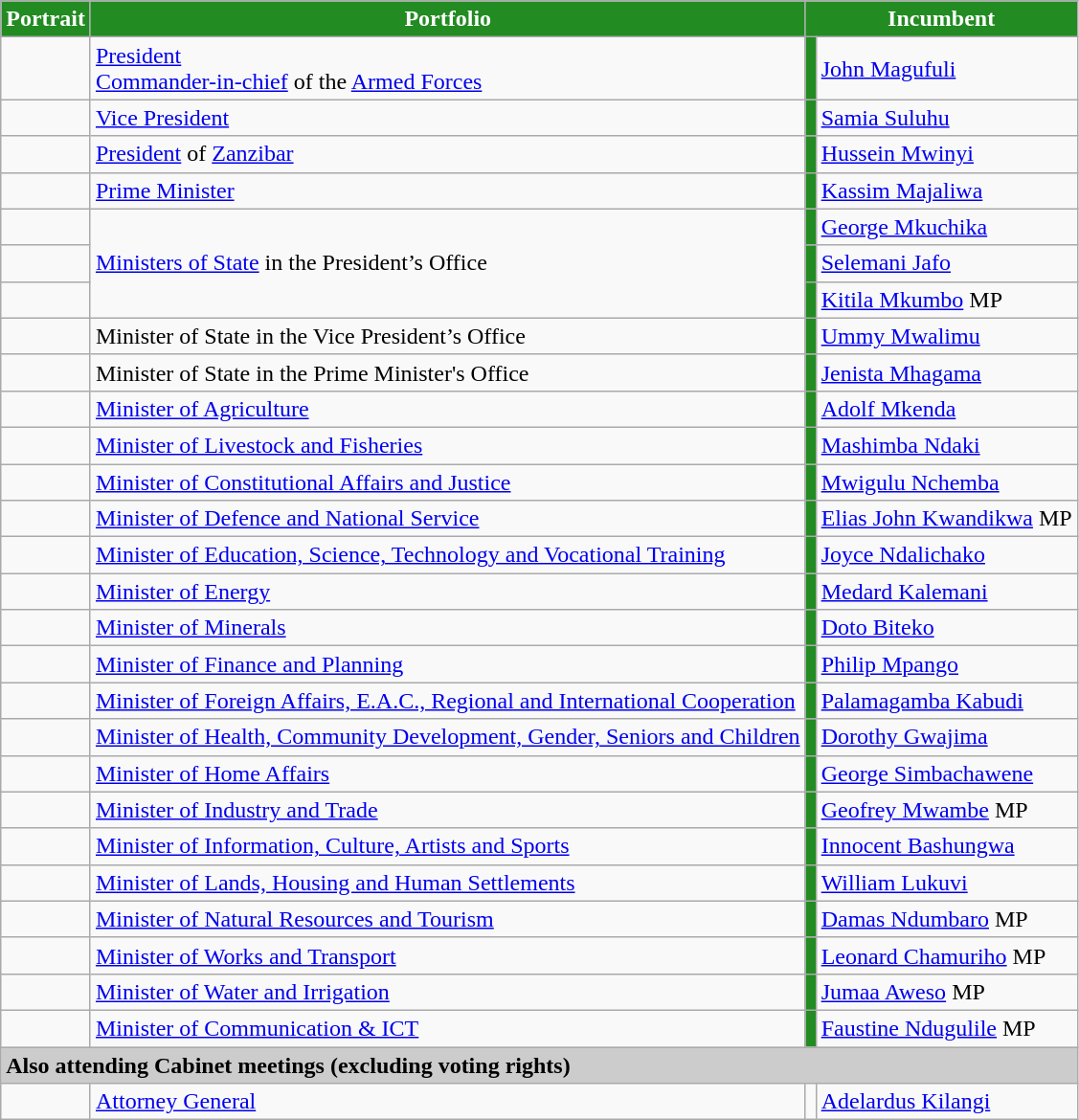<table class="wikitable" id="5 December 2020">
<tr>
<th style="background-color:#228B22;color: white">Portrait</th>
<th style="background-color:#228B22;color: white">Portfolio</th>
<th colspan=2 style="background-color:#228B22;color: white">Incumbent</th>
</tr>
<tr>
<td></td>
<td><a href='#'>President</a><br><a href='#'>Commander-in-chief</a> of the <a href='#'>Armed Forces</a></td>
<td style="background:#228B22"></td>
<td><a href='#'>John Magufuli</a></td>
</tr>
<tr>
<td></td>
<td><a href='#'>Vice President</a></td>
<td style="background:#228B22"></td>
<td><a href='#'>Samia Suluhu</a></td>
</tr>
<tr>
<td></td>
<td><a href='#'>President</a> of <a href='#'>Zanzibar</a><br></td>
<td style="background:#228B22"></td>
<td><a href='#'>Hussein Mwinyi</a></td>
</tr>
<tr>
<td></td>
<td><a href='#'>Prime Minister</a></td>
<td style="background:#228B22"></td>
<td><a href='#'>Kassim Majaliwa</a> </td>
</tr>
<tr>
<td></td>
<td rowspan="3"><a href='#'>Ministers of State</a> in the President’s Office <br></td>
<td style="background:#228B22"></td>
<td><a href='#'>George Mkuchika</a> </td>
</tr>
<tr>
<td></td>
<td style="background:#228B22"></td>
<td><a href='#'>Selemani Jafo</a> </td>
</tr>
<tr>
<td></td>
<td style="background:#228B22"></td>
<td><a href='#'>Kitila Mkumbo</a> MP</td>
</tr>
<tr>
<td></td>
<td>Minister of State in the Vice President’s Office <br></td>
<td style="background:#228B22"></td>
<td><a href='#'>Ummy Mwalimu</a> </td>
</tr>
<tr>
<td></td>
<td>Minister of State in the Prime Minister's Office <br></td>
<td style="background:#228B22"></td>
<td><a href='#'>Jenista Mhagama</a> </td>
</tr>
<tr>
<td></td>
<td><a href='#'>Minister of Agriculture</a></td>
<td style="background:#228B22"></td>
<td><a href='#'>Adolf Mkenda</a> </td>
</tr>
<tr>
<td></td>
<td><a href='#'>Minister of Livestock and Fisheries</a></td>
<td style="background:#228B22"></td>
<td><a href='#'>Mashimba Ndaki</a> </td>
</tr>
<tr>
<td></td>
<td><a href='#'>Minister of Constitutional Affairs and Justice</a></td>
<td style="background:#228B22"></td>
<td><a href='#'>Mwigulu Nchemba</a> </td>
</tr>
<tr>
<td></td>
<td><a href='#'>Minister of Defence and National Service</a></td>
<td style="background:#228B22"></td>
<td><a href='#'>Elias John Kwandikwa</a> MP</td>
</tr>
<tr>
<td></td>
<td><a href='#'>Minister of Education, Science, Technology and Vocational Training</a></td>
<td style="background:#228B22"></td>
<td><a href='#'>Joyce Ndalichako</a> </td>
</tr>
<tr>
<td></td>
<td><a href='#'>Minister of Energy</a></td>
<td style="background:#228B22"></td>
<td><a href='#'>Medard Kalemani</a> </td>
</tr>
<tr>
<td></td>
<td><a href='#'>Minister of Minerals</a></td>
<td style="background:#228B22"></td>
<td><a href='#'>Doto Biteko</a> </td>
</tr>
<tr>
<td></td>
<td><a href='#'>Minister of Finance and Planning</a></td>
<td style="background:#228B22"></td>
<td><a href='#'>Philip Mpango</a> </td>
</tr>
<tr>
<td></td>
<td><a href='#'>Minister of Foreign Affairs, E.A.C., Regional and International Cooperation</a></td>
<td style="background:#228B22"></td>
<td><a href='#'>Palamagamba Kabudi</a> </td>
</tr>
<tr>
<td></td>
<td><a href='#'>Minister of Health, Community Development, Gender, Seniors and Children</a></td>
<td style="background:#228B22"></td>
<td><a href='#'>Dorothy Gwajima</a> </td>
</tr>
<tr>
<td></td>
<td><a href='#'>Minister of Home Affairs</a></td>
<td style="background:#228B22"></td>
<td><a href='#'>George Simbachawene</a> </td>
</tr>
<tr>
<td></td>
<td><a href='#'>Minister of Industry and Trade</a></td>
<td style="background:#228B22"></td>
<td><a href='#'>Geofrey Mwambe</a> MP</td>
</tr>
<tr>
<td></td>
<td><a href='#'>Minister of Information, Culture, Artists and Sports</a></td>
<td style="background:#228B22"></td>
<td><a href='#'>Innocent Bashungwa</a> </td>
</tr>
<tr>
<td></td>
<td><a href='#'>Minister of Lands, Housing and Human Settlements</a></td>
<td style="background:#228B22"></td>
<td><a href='#'>William Lukuvi</a> </td>
</tr>
<tr>
<td></td>
<td><a href='#'>Minister of Natural Resources and Tourism</a></td>
<td style="background:#228B22"></td>
<td><a href='#'>Damas Ndumbaro</a> MP</td>
</tr>
<tr>
<td></td>
<td><a href='#'>Minister of Works and Transport</a></td>
<td style="background:#228B22"></td>
<td><a href='#'>Leonard Chamuriho</a> MP</td>
</tr>
<tr>
<td></td>
<td><a href='#'>Minister of Water and Irrigation</a></td>
<td style="background:#228B22"></td>
<td><a href='#'>Jumaa Aweso</a> MP</td>
</tr>
<tr>
<td></td>
<td><a href='#'>Minister of Communication & ICT</a></td>
<td style="background:#228B22"></td>
<td><a href='#'>Faustine Ndugulile</a> MP</td>
</tr>
<tr>
<td style="background:#cccccc;" colspan="5"><strong>Also attending Cabinet meetings (excluding voting rights) </strong></td>
</tr>
<tr>
<td></td>
<td><a href='#'>Attorney General</a></td>
<td></td>
<td><a href='#'>Adelardus Kilangi</a></td>
</tr>
</table>
